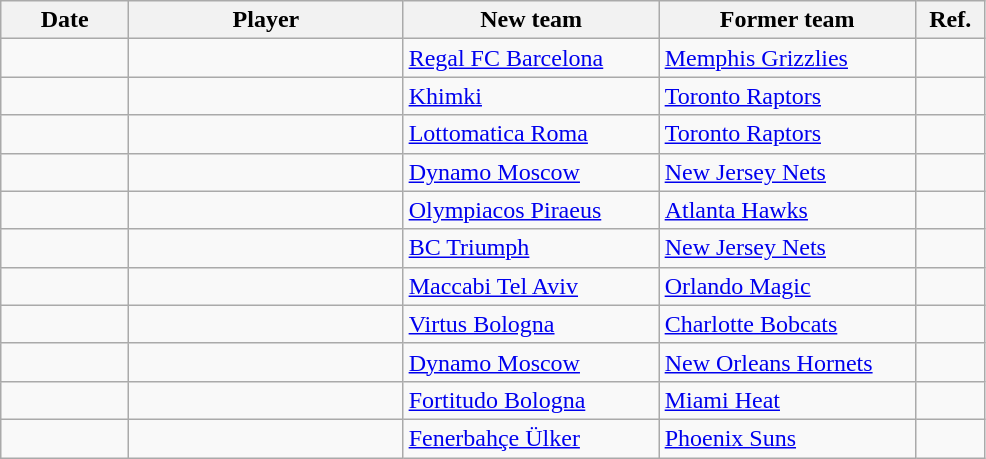<table class="wikitable sortable" style="width:52%">
<tr>
<th style="width:7%;">Date</th>
<th style="width:15%;">Player</th>
<th style="width:14%;">New team</th>
<th style="width:14%;">Former team</th>
<th style="width:2%;" class="unsortable">Ref.</th>
</tr>
<tr>
<td></td>
<td> </td>
<td> <a href='#'>Regal FC Barcelona</a></td>
<td><a href='#'>Memphis Grizzlies</a></td>
<td align=center></td>
</tr>
<tr>
<td></td>
<td> </td>
<td> <a href='#'>Khimki</a></td>
<td><a href='#'>Toronto Raptors</a></td>
<td align=center></td>
</tr>
<tr>
<td></td>
<td> </td>
<td> <a href='#'>Lottomatica Roma</a></td>
<td><a href='#'>Toronto Raptors</a></td>
<td align=center></td>
</tr>
<tr>
<td></td>
<td> </td>
<td> <a href='#'>Dynamo Moscow</a></td>
<td><a href='#'>New Jersey Nets</a></td>
<td align=center></td>
</tr>
<tr>
<td></td>
<td> </td>
<td> <a href='#'>Olympiacos Piraeus</a></td>
<td><a href='#'>Atlanta Hawks</a></td>
<td align=center></td>
</tr>
<tr>
<td></td>
<td> </td>
<td> <a href='#'>BC Triumph</a></td>
<td><a href='#'>New Jersey Nets</a></td>
<td align=center></td>
</tr>
<tr>
<td></td>
<td> </td>
<td> <a href='#'>Maccabi Tel Aviv</a></td>
<td><a href='#'>Orlando Magic</a></td>
<td align=center></td>
</tr>
<tr>
<td></td>
<td> </td>
<td> <a href='#'>Virtus Bologna</a></td>
<td><a href='#'>Charlotte Bobcats</a></td>
<td align=center></td>
</tr>
<tr>
<td></td>
<td> </td>
<td> <a href='#'>Dynamo Moscow</a></td>
<td><a href='#'>New Orleans Hornets</a></td>
<td align=center></td>
</tr>
<tr>
<td></td>
<td> </td>
<td> <a href='#'>Fortitudo Bologna</a></td>
<td><a href='#'>Miami Heat</a></td>
<td align=center></td>
</tr>
<tr>
<td></td>
<td> </td>
<td> <a href='#'>Fenerbahçe Ülker</a></td>
<td><a href='#'>Phoenix Suns</a></td>
<td align=center></td>
</tr>
</table>
